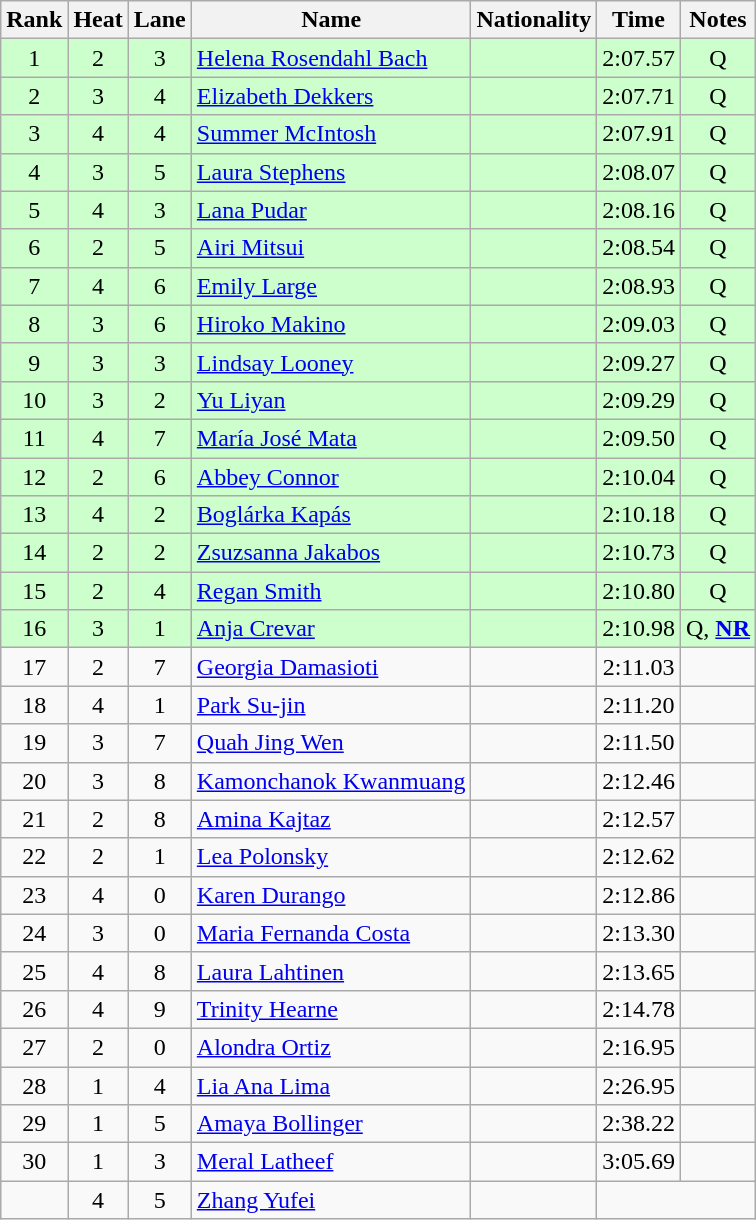<table class="wikitable sortable" style="text-align:center">
<tr>
<th>Rank</th>
<th>Heat</th>
<th>Lane</th>
<th>Name</th>
<th>Nationality</th>
<th>Time</th>
<th>Notes</th>
</tr>
<tr bgcolor=ccffcc>
<td>1</td>
<td>2</td>
<td>3</td>
<td align=left><a href='#'>Helena Rosendahl Bach</a></td>
<td align=left></td>
<td>2:07.57</td>
<td>Q</td>
</tr>
<tr bgcolor=ccffcc>
<td>2</td>
<td>3</td>
<td>4</td>
<td align=left><a href='#'>Elizabeth Dekkers</a></td>
<td align=left></td>
<td>2:07.71</td>
<td>Q</td>
</tr>
<tr bgcolor=ccffcc>
<td>3</td>
<td>4</td>
<td>4</td>
<td align=left><a href='#'>Summer McIntosh</a></td>
<td align=left></td>
<td>2:07.91</td>
<td>Q</td>
</tr>
<tr bgcolor=ccffcc>
<td>4</td>
<td>3</td>
<td>5</td>
<td align=left><a href='#'>Laura Stephens</a></td>
<td align=left></td>
<td>2:08.07</td>
<td>Q</td>
</tr>
<tr bgcolor=ccffcc>
<td>5</td>
<td>4</td>
<td>3</td>
<td align=left><a href='#'>Lana Pudar</a></td>
<td align=left></td>
<td>2:08.16</td>
<td>Q</td>
</tr>
<tr bgcolor=ccffcc>
<td>6</td>
<td>2</td>
<td>5</td>
<td align=left><a href='#'>Airi Mitsui</a></td>
<td align=left></td>
<td>2:08.54</td>
<td>Q</td>
</tr>
<tr bgcolor=ccffcc>
<td>7</td>
<td>4</td>
<td>6</td>
<td align=left><a href='#'>Emily Large</a></td>
<td align=left></td>
<td>2:08.93</td>
<td>Q</td>
</tr>
<tr bgcolor=ccffcc>
<td>8</td>
<td>3</td>
<td>6</td>
<td align=left><a href='#'>Hiroko Makino</a></td>
<td align=left></td>
<td>2:09.03</td>
<td>Q</td>
</tr>
<tr bgcolor=ccffcc>
<td>9</td>
<td>3</td>
<td>3</td>
<td align=left><a href='#'>Lindsay Looney</a></td>
<td align=left></td>
<td>2:09.27</td>
<td>Q</td>
</tr>
<tr bgcolor=ccffcc>
<td>10</td>
<td>3</td>
<td>2</td>
<td align=left><a href='#'>Yu Liyan</a></td>
<td align=left></td>
<td>2:09.29</td>
<td>Q</td>
</tr>
<tr bgcolor=ccffcc>
<td>11</td>
<td>4</td>
<td>7</td>
<td align=left><a href='#'>María José Mata</a></td>
<td align=left></td>
<td>2:09.50</td>
<td>Q</td>
</tr>
<tr bgcolor=ccffcc>
<td>12</td>
<td>2</td>
<td>6</td>
<td align=left><a href='#'>Abbey Connor</a></td>
<td align=left></td>
<td>2:10.04</td>
<td>Q</td>
</tr>
<tr bgcolor=ccffcc>
<td>13</td>
<td>4</td>
<td>2</td>
<td align=left><a href='#'>Boglárka Kapás</a></td>
<td align=left></td>
<td>2:10.18</td>
<td>Q</td>
</tr>
<tr bgcolor=ccffcc>
<td>14</td>
<td>2</td>
<td>2</td>
<td align=left><a href='#'>Zsuzsanna Jakabos</a></td>
<td align=left></td>
<td>2:10.73</td>
<td>Q</td>
</tr>
<tr bgcolor=ccffcc>
<td>15</td>
<td>2</td>
<td>4</td>
<td align=left><a href='#'>Regan Smith</a></td>
<td align=left></td>
<td>2:10.80</td>
<td>Q</td>
</tr>
<tr bgcolor=ccffcc>
<td>16</td>
<td>3</td>
<td>1</td>
<td align=left><a href='#'>Anja Crevar</a></td>
<td align=left></td>
<td>2:10.98</td>
<td>Q, <strong><a href='#'>NR</a></strong></td>
</tr>
<tr>
<td>17</td>
<td>2</td>
<td>7</td>
<td align=left><a href='#'>Georgia Damasioti</a></td>
<td align=left></td>
<td>2:11.03</td>
<td></td>
</tr>
<tr>
<td>18</td>
<td>4</td>
<td>1</td>
<td align=left><a href='#'>Park Su-jin</a></td>
<td align=left></td>
<td>2:11.20</td>
<td></td>
</tr>
<tr>
<td>19</td>
<td>3</td>
<td>7</td>
<td align=left><a href='#'>Quah Jing Wen</a></td>
<td align=left></td>
<td>2:11.50</td>
<td></td>
</tr>
<tr>
<td>20</td>
<td>3</td>
<td>8</td>
<td align=left><a href='#'>Kamonchanok Kwanmuang</a></td>
<td align=left></td>
<td>2:12.46</td>
<td></td>
</tr>
<tr>
<td>21</td>
<td>2</td>
<td>8</td>
<td align=left><a href='#'>Amina Kajtaz</a></td>
<td align=left></td>
<td>2:12.57</td>
<td></td>
</tr>
<tr>
<td>22</td>
<td>2</td>
<td>1</td>
<td align=left><a href='#'>Lea Polonsky</a></td>
<td align=left></td>
<td>2:12.62</td>
<td></td>
</tr>
<tr>
<td>23</td>
<td>4</td>
<td>0</td>
<td align=left><a href='#'>Karen Durango</a></td>
<td align=left></td>
<td>2:12.86</td>
<td></td>
</tr>
<tr>
<td>24</td>
<td>3</td>
<td>0</td>
<td align=left><a href='#'>Maria Fernanda Costa</a></td>
<td align=left></td>
<td>2:13.30</td>
<td></td>
</tr>
<tr>
<td>25</td>
<td>4</td>
<td>8</td>
<td align=left><a href='#'>Laura Lahtinen</a></td>
<td align=left></td>
<td>2:13.65</td>
<td></td>
</tr>
<tr>
<td>26</td>
<td>4</td>
<td>9</td>
<td align=left><a href='#'>Trinity Hearne</a></td>
<td align=left></td>
<td>2:14.78</td>
<td></td>
</tr>
<tr>
<td>27</td>
<td>2</td>
<td>0</td>
<td align=left><a href='#'>Alondra Ortiz</a></td>
<td align=left></td>
<td>2:16.95</td>
<td></td>
</tr>
<tr>
<td>28</td>
<td>1</td>
<td>4</td>
<td align=left><a href='#'>Lia Ana Lima</a></td>
<td align=left></td>
<td>2:26.95</td>
<td></td>
</tr>
<tr>
<td>29</td>
<td>1</td>
<td>5</td>
<td align=left><a href='#'>Amaya Bollinger</a></td>
<td align=left></td>
<td>2:38.22</td>
<td></td>
</tr>
<tr>
<td>30</td>
<td>1</td>
<td>3</td>
<td align=left><a href='#'>Meral Latheef</a></td>
<td align=left></td>
<td>3:05.69</td>
<td></td>
</tr>
<tr>
<td></td>
<td>4</td>
<td>5</td>
<td align=left><a href='#'>Zhang Yufei</a></td>
<td align=left></td>
<td colspan=2></td>
</tr>
</table>
